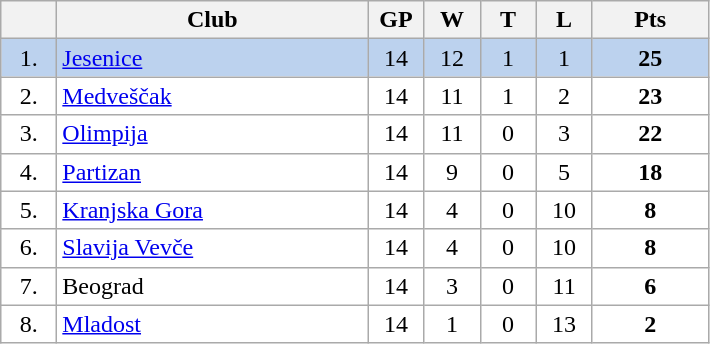<table class="wikitable">
<tr>
<th width="30"></th>
<th width="200">Club</th>
<th width="30">GP</th>
<th width="30">W</th>
<th width="30">T</th>
<th width="30">L</th>
<th width="70">Pts</th>
</tr>
<tr bgcolor="#BCD2EE" align="center">
<td>1.</td>
<td align="left"><a href='#'>Jesenice</a></td>
<td>14</td>
<td>12</td>
<td>1</td>
<td>1</td>
<td><strong>25</strong></td>
</tr>
<tr bgcolor="#FFFFFF" align="center">
<td>2.</td>
<td align="left"><a href='#'>Medveščak</a></td>
<td>14</td>
<td>11</td>
<td>1</td>
<td>2</td>
<td><strong>23</strong></td>
</tr>
<tr bgcolor="#FFFFFF" align="center">
<td>3.</td>
<td align="left"><a href='#'>Olimpija</a></td>
<td>14</td>
<td>11</td>
<td>0</td>
<td>3</td>
<td><strong>22</strong></td>
</tr>
<tr bgcolor="#FFFFFF" align="center">
<td>4.</td>
<td align="left"><a href='#'>Partizan</a></td>
<td>14</td>
<td>9</td>
<td>0</td>
<td>5</td>
<td><strong>18</strong></td>
</tr>
<tr bgcolor="#FFFFFF" align="center">
<td>5.</td>
<td align="left"><a href='#'>Kranjska Gora</a></td>
<td>14</td>
<td>4</td>
<td>0</td>
<td>10</td>
<td><strong>8</strong></td>
</tr>
<tr bgcolor="#FFFFFF" align="center">
<td>6.</td>
<td align="left"><a href='#'>Slavija Vevče</a></td>
<td>14</td>
<td>4</td>
<td>0</td>
<td>10</td>
<td><strong>8</strong></td>
</tr>
<tr bgcolor="#FFFFFF" align="center">
<td>7.</td>
<td align="left">Beograd</td>
<td>14</td>
<td>3</td>
<td>0</td>
<td>11</td>
<td><strong>6</strong></td>
</tr>
<tr bgcolor="#FFFFFF" align="center">
<td>8.</td>
<td align="left"><a href='#'>Mladost</a></td>
<td>14</td>
<td>1</td>
<td>0</td>
<td>13</td>
<td><strong>2</strong></td>
</tr>
</table>
